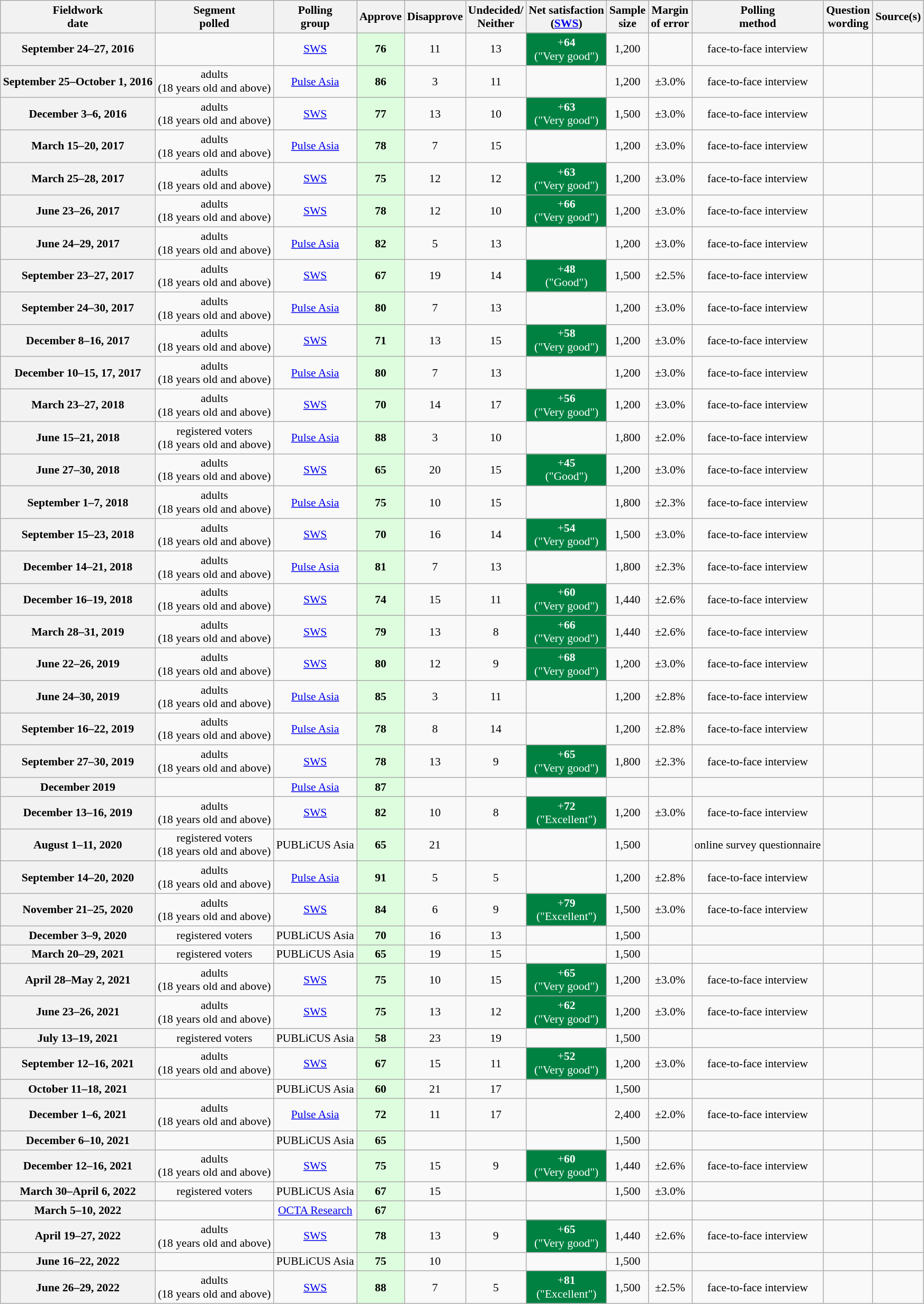<table class="wikitable sortable plainrowheaders" style="text-align:center; font-size:90%;">
<tr>
<th scope="col">Fieldwork <br>date</th>
<th scope="col">Segment <br>polled</th>
<th scope="col">Polling <br>group</th>
<th scope="col">Approve</th>
<th scope="col">Disapprove</th>
<th scope="col">Undecided/<br>Neither</th>
<th scope="col">Net satisfaction<br>(<a href='#'>SWS</a>)</th>
<th scope="col">Sample <br>size</th>
<th scope="col">Margin <br>of error</th>
<th scope="col">Polling <br>method</th>
<th scope="col" class="unsortable">Question <br>wording</th>
<th scope="col" class="unsortable">Source(s)</th>
</tr>
<tr>
<th scope="row" data-sort-value="2016-09-24">September 24–27, 2016</th>
<td></td>
<td><a href='#'>SWS</a></td>
<td style="background-color:#defdde;"><strong>76</strong></td>
<td>11</td>
<td>13</td>
<td style="background-color:#008142; color:#fff;">+<strong>64</strong> <br>("Very good")</td>
<td>1,200</td>
<td></td>
<td>face-to-face interview</td>
<td></td>
<td></td>
</tr>
<tr>
<th scope="row" data-sort-value="2016-10-01">September 25–October 1, 2016</th>
<td>adults <br>(18 years old and above)</td>
<td><a href='#'>Pulse Asia</a></td>
<td style="background-color:#defdde;"><strong>86</strong></td>
<td>3</td>
<td>11</td>
<td></td>
<td>1,200</td>
<td>±3.0%</td>
<td>face-to-face interview</td>
<td></td>
<td></td>
</tr>
<tr>
<th scope="row" data-sort-value="2016-12-03">December 3–6, 2016</th>
<td>adults <br>(18 years old and above)</td>
<td><a href='#'>SWS</a></td>
<td style="background-color:#defdde;"><strong>77</strong></td>
<td>13</td>
<td>10</td>
<td style="background-color:#008142; color:#fff;">+<strong>63</strong> <br>("Very good")</td>
<td>1,500</td>
<td>±3.0%</td>
<td>face-to-face interview</td>
<td></td>
<td></td>
</tr>
<tr>
<th scope="row" data-sort-value="2017-03-15">March 15–20, 2017</th>
<td>adults <br>(18 years old and above)</td>
<td><a href='#'>Pulse Asia</a></td>
<td style="background-color:#defdde;"><strong>78</strong></td>
<td>7</td>
<td>15</td>
<td></td>
<td>1,200</td>
<td>±3.0%</td>
<td>face-to-face interview</td>
<td></td>
<td></td>
</tr>
<tr>
<th scope="row" data-sort-value="2017-03-25">March 25–28, 2017</th>
<td>adults <br>(18 years old and above)</td>
<td><a href='#'>SWS</a></td>
<td style="background-color:#defdde;"><strong>75</strong></td>
<td>12</td>
<td>12</td>
<td style="background-color:#008142; color:#fff;">+<strong>63</strong> <br>("Very good")</td>
<td>1,200</td>
<td>±3.0%</td>
<td>face-to-face interview</td>
<td></td>
<td></td>
</tr>
<tr>
<th scope="row" data-sort-value="2017-06-23">June 23–26, 2017</th>
<td>adults <br>(18 years old and above)</td>
<td><a href='#'>SWS</a></td>
<td style="background-color:#defdde;"><strong>78</strong></td>
<td>12</td>
<td>10</td>
<td style="background-color:#008142; color:#fff;">+<strong>66</strong> <br>("Very good")</td>
<td>1,200</td>
<td>±3.0%</td>
<td>face-to-face interview</td>
<td></td>
<td></td>
</tr>
<tr>
<th scope="row" data-sort-value="2017-06-24">June 24–29, 2017</th>
<td>adults <br>(18 years old and above)</td>
<td><a href='#'>Pulse Asia</a></td>
<td style="background-color:#defdde;"><strong>82</strong></td>
<td>5</td>
<td>13</td>
<td></td>
<td>1,200</td>
<td>±3.0%</td>
<td>face-to-face interview</td>
<td></td>
<td></td>
</tr>
<tr>
<th scope="row" data-sort-value="2017-09-23">September 23–27, 2017</th>
<td>adults <br>(18 years old and above)</td>
<td><a href='#'>SWS</a></td>
<td style="background-color:#defdde;"><strong>67</strong></td>
<td>19</td>
<td>14</td>
<td style="background-color:#008142; color:#fff;">+<strong>48</strong> <br>("Good")</td>
<td>1,500</td>
<td>±2.5%</td>
<td>face-to-face interview</td>
<td></td>
<td></td>
</tr>
<tr>
<th scope="row" data-sort-value="2017-09-24">September 24–30, 2017</th>
<td>adults <br>(18 years old and above)</td>
<td><a href='#'>Pulse Asia</a></td>
<td style="background-color:#defdde;"><strong>80</strong></td>
<td>7</td>
<td>13</td>
<td></td>
<td>1,200</td>
<td>±3.0%</td>
<td>face-to-face interview</td>
<td></td>
<td></td>
</tr>
<tr>
<th scope="row" data-sort-value="2017-12-08">December 8–16, 2017</th>
<td>adults <br>(18 years old and above)</td>
<td><a href='#'>SWS</a></td>
<td style="background-color:#defdde;"><strong>71</strong></td>
<td>13</td>
<td>15</td>
<td style="background-color:#008142; color:#fff;">+<strong>58</strong> <br>("Very good")</td>
<td>1,200</td>
<td>±3.0%</td>
<td>face-to-face interview</td>
<td></td>
<td></td>
</tr>
<tr>
<th scope="row" data-sort-value="2017-12-10">December 10–15, 17, 2017</th>
<td>adults <br>(18 years old and above)</td>
<td><a href='#'>Pulse Asia</a></td>
<td style="background-color:#defdde;"><strong>80</strong></td>
<td>7</td>
<td>13</td>
<td></td>
<td>1,200</td>
<td>±3.0%</td>
<td>face-to-face interview</td>
<td></td>
<td></td>
</tr>
<tr>
<th scope="row" data-sort-value="2018-03-23">March 23–27, 2018</th>
<td>adults <br>(18 years old and above)</td>
<td><a href='#'>SWS</a></td>
<td style="background-color:#defdde;"><strong>70</strong></td>
<td>14</td>
<td>17</td>
<td style="background-color:#008142; color:#fff;">+<strong>56</strong> <br>("Very good")</td>
<td>1,200</td>
<td>±3.0%</td>
<td>face-to-face interview</td>
<td></td>
<td></td>
</tr>
<tr>
<th scope="row" data-sort-value="2018-06-15">June 15–21, 2018</th>
<td>registered voters <br>(18 years old and above)</td>
<td><a href='#'>Pulse Asia</a></td>
<td style="background-color:#defdde;"><strong>88</strong></td>
<td>3</td>
<td>10</td>
<td></td>
<td>1,800</td>
<td>±2.0%</td>
<td>face-to-face interview</td>
<td></td>
<td></td>
</tr>
<tr>
<th scope="row" data-sort-value="2018-06-27">June 27–30, 2018</th>
<td>adults <br>(18 years old and above)</td>
<td><a href='#'>SWS</a></td>
<td style="background-color:#defdde;"><strong>65</strong></td>
<td>20</td>
<td>15</td>
<td style="background-color:#008142; color:#fff;">+<strong>45</strong> <br>("Good")</td>
<td>1,200</td>
<td>±3.0%</td>
<td>face-to-face interview</td>
<td></td>
<td></td>
</tr>
<tr>
<th scope="row" data-sort-value="2018-09-01">September 1–7, 2018</th>
<td>adults <br>(18 years old and above)</td>
<td><a href='#'>Pulse Asia</a></td>
<td style="background-color:#defdde;"><strong>75</strong></td>
<td>10</td>
<td>15</td>
<td></td>
<td>1,800</td>
<td>±2.3%</td>
<td>face-to-face interview</td>
<td></td>
<td></td>
</tr>
<tr>
<th scope="row" data-sort-value="2018-09-15">September 15–23, 2018</th>
<td>adults <br>(18 years old and above)</td>
<td><a href='#'>SWS</a></td>
<td style="background-color:#defdde;"><strong>70</strong></td>
<td>16</td>
<td>14</td>
<td style="background-color:#008142; color:#fff;">+<strong>54</strong> <br>("Very good")</td>
<td>1,500</td>
<td>±3.0%</td>
<td>face-to-face interview</td>
<td></td>
<td></td>
</tr>
<tr>
<th scope="row" data-sort-value="2018-12-14">December 14–21, 2018</th>
<td>adults <br>(18 years old and above)</td>
<td><a href='#'>Pulse Asia</a></td>
<td style="background-color:#defdde;"><strong>81</strong></td>
<td>7</td>
<td>13</td>
<td></td>
<td>1,800</td>
<td>±2.3%</td>
<td>face-to-face interview</td>
<td></td>
<td></td>
</tr>
<tr>
<th scope="row" data-sort-value="2018-12-16">December 16–19, 2018</th>
<td>adults <br>(18 years old and above)</td>
<td><a href='#'>SWS</a></td>
<td style="background-color:#defdde;"><strong>74</strong></td>
<td>15</td>
<td>11</td>
<td style="background-color:#008142; color:#fff;">+<strong>60</strong> <br>("Very good")</td>
<td>1,440</td>
<td>±2.6%</td>
<td>face-to-face interview</td>
<td></td>
<td></td>
</tr>
<tr>
<th scope="row" data-sort-value="2019-03-28">March 28–31, 2019</th>
<td>adults <br>(18 years old and above)</td>
<td><a href='#'>SWS</a></td>
<td style="background-color:#defdde;"><strong>79</strong></td>
<td>13</td>
<td>8</td>
<td style="background-color:#008142; color:#fff;">+<strong>66</strong> <br>("Very good")</td>
<td>1,440</td>
<td>±2.6%</td>
<td>face-to-face interview</td>
<td></td>
<td></td>
</tr>
<tr>
<th scope="row" data-sort-value="2019-06-22">June 22–26, 2019</th>
<td>adults <br>(18 years old and above)</td>
<td><a href='#'>SWS</a></td>
<td style="background-color:#defdde;"><strong>80</strong></td>
<td>12</td>
<td>9</td>
<td style="background-color:#008142; color:#fff;">+<strong>68</strong> <br>("Very good")</td>
<td>1,200</td>
<td>±3.0%</td>
<td>face-to-face interview</td>
<td></td>
<td></td>
</tr>
<tr>
<th scope="row" data-sort-value="2019-06-24">June 24–30, 2019</th>
<td>adults <br>(18 years old and above)</td>
<td><a href='#'>Pulse Asia</a></td>
<td style="background-color:#defdde;"><strong>85</strong></td>
<td>3</td>
<td>11</td>
<td></td>
<td>1,200</td>
<td>±2.8%</td>
<td>face-to-face interview</td>
<td></td>
<td></td>
</tr>
<tr>
<th scope="row" data-sort-value="2019-09-16">September 16–22, 2019</th>
<td>adults <br>(18 years old and above)</td>
<td><a href='#'>Pulse Asia</a></td>
<td style="background-color:#defdde;"><strong>78</strong></td>
<td>8</td>
<td>14</td>
<td></td>
<td>1,200</td>
<td>±2.8%</td>
<td>face-to-face interview</td>
<td></td>
<td></td>
</tr>
<tr>
<th scope="row" data-sort-value="2019-09-27">September 27–30, 2019</th>
<td>adults <br>(18 years old and above)</td>
<td><a href='#'>SWS</a></td>
<td style="background-color:#defdde;"><strong>78</strong></td>
<td>13</td>
<td>9</td>
<td style="background-color:#008142; color:#fff;">+<strong>65</strong> <br>("Very good")</td>
<td>1,800</td>
<td>±2.3%</td>
<td>face-to-face interview</td>
<td></td>
<td></td>
</tr>
<tr>
<th scope="row" data-sort-value="2019-12-01">December 2019</th>
<td></td>
<td><a href='#'>Pulse Asia</a></td>
<td style="background-color:#defdde;"><strong>87</strong></td>
<td></td>
<td></td>
<td></td>
<td></td>
<td></td>
<td></td>
<td></td>
<td></td>
</tr>
<tr>
<th scope="row" data-sort-value="2019-12-13">December 13–16, 2019</th>
<td>adults <br>(18 years old and above)</td>
<td><a href='#'>SWS</a></td>
<td style="background-color:#defdde;"><strong>82</strong></td>
<td>10</td>
<td>8</td>
<td style="background-color:#008142; color:#fff;">+<strong>72</strong> <br>("Excellent")</td>
<td>1,200</td>
<td>±3.0%</td>
<td>face-to-face interview</td>
<td></td>
<td></td>
</tr>
<tr>
<th scope="row" data-sort-value="2020-08-01">August 1–11, 2020</th>
<td>registered voters <br>(18 years old and above)</td>
<td>PUBLiCUS Asia</td>
<td style="background-color:#defdde;"><strong>65</strong></td>
<td>21</td>
<td></td>
<td></td>
<td>1,500</td>
<td></td>
<td>online survey questionnaire</td>
<td></td>
<td></td>
</tr>
<tr>
<th scope="row" data-sort-value="2020-09-14">September 14–20, 2020</th>
<td>adults <br>(18 years old and above)</td>
<td><a href='#'>Pulse Asia</a></td>
<td style="background-color:#defdde;"><strong>91</strong></td>
<td>5</td>
<td>5</td>
<td></td>
<td>1,200</td>
<td>±2.8%</td>
<td>face-to-face interview</td>
<td></td>
<td></td>
</tr>
<tr>
<th scope="row" data-sort-value="2020-11-21">November 21–25, 2020</th>
<td>adults <br>(18 years old and above)</td>
<td><a href='#'>SWS</a></td>
<td style="background-color:#defdde;"><strong>84</strong></td>
<td>6</td>
<td>9</td>
<td style="background-color:#008142; color:#fff;">+<strong>79</strong> <br>("Excellent")</td>
<td>1,500</td>
<td>±3.0%</td>
<td>face-to-face interview</td>
<td></td>
<td></td>
</tr>
<tr>
<th scope="row" data-sort-value="2020-12-03">December 3–9, 2020</th>
<td>registered voters</td>
<td>PUBLiCUS Asia</td>
<td style="background-color:#defdde;"><strong>70</strong></td>
<td>16</td>
<td>13</td>
<td></td>
<td>1,500</td>
<td></td>
<td></td>
<td></td>
<td></td>
</tr>
<tr>
<th scope="row" data-sort-value="2021-03-20">March 20–29, 2021</th>
<td>registered voters</td>
<td>PUBLiCUS Asia</td>
<td style="background-color:#defdde;"><strong>65</strong></td>
<td>19</td>
<td>15</td>
<td></td>
<td>1,500</td>
<td></td>
<td></td>
<td></td>
<td></td>
</tr>
<tr>
<th scope="row" data-sort-value="2021-04-28">April 28–May 2, 2021</th>
<td>adults <br>(18 years old and above)</td>
<td><a href='#'>SWS</a></td>
<td style="background-color:#defdde;"><strong>75</strong></td>
<td>10</td>
<td>15</td>
<td style="background-color:#008142; color:#fff;">+<strong>65</strong> <br>("Very good")</td>
<td>1,200</td>
<td>±3.0%</td>
<td>face-to-face interview</td>
<td></td>
<td></td>
</tr>
<tr>
<th scope="row" data-sort-value="2021-06-23">June 23–26, 2021</th>
<td>adults <br>(18 years old and above)</td>
<td><a href='#'>SWS</a></td>
<td style="background-color:#defdde;"><strong>75</strong></td>
<td>13</td>
<td>12</td>
<td style="background-color:#008142; color:#fff;">+<strong>62</strong> <br>("Very good")</td>
<td>1,200</td>
<td>±3.0%</td>
<td>face-to-face interview</td>
<td></td>
<td></td>
</tr>
<tr>
<th scope="row" data-sort-value="2021-07-13">July 13–19, 2021</th>
<td>registered voters</td>
<td>PUBLiCUS Asia</td>
<td style="background-color:#defdde;"><strong>58</strong></td>
<td>23</td>
<td>19</td>
<td></td>
<td>1,500</td>
<td></td>
<td></td>
<td></td>
<td></td>
</tr>
<tr>
<th scope="row" data-sort-value="2021-09-12">September 12–16, 2021</th>
<td>adults <br>(18 years old and above)</td>
<td><a href='#'>SWS</a></td>
<td style="background-color:#defdde;"><strong>67</strong></td>
<td>15</td>
<td>11</td>
<td style="background-color:#008142; color:#fff;">+<strong>52</strong> <br>("Very good")</td>
<td>1,200</td>
<td>±3.0%</td>
<td>face-to-face interview</td>
<td></td>
<td></td>
</tr>
<tr>
<th scope="row" data-sort-value="2021-10-11">October 11–18, 2021</th>
<td></td>
<td>PUBLiCUS Asia</td>
<td style="background-color:#defdde;"><strong>60</strong></td>
<td>21</td>
<td>17</td>
<td></td>
<td>1,500</td>
<td></td>
<td></td>
<td></td>
<td></td>
</tr>
<tr>
<th scope="row" data-sort-value="2021-12-01">December 1–6, 2021</th>
<td>adults <br>(18 years old and above)</td>
<td><a href='#'>Pulse Asia</a></td>
<td style="background-color:#defdde;"><strong>72</strong></td>
<td>11</td>
<td>17</td>
<td></td>
<td>2,400</td>
<td>±2.0%</td>
<td>face-to-face interview</td>
<td></td>
<td></td>
</tr>
<tr>
<th scope="row" data-sort-value="2021-12-06">December 6–10, 2021</th>
<td></td>
<td>PUBLiCUS Asia</td>
<td style="background-color:#defdde;"><strong>65</strong></td>
<td></td>
<td></td>
<td></td>
<td>1,500</td>
<td></td>
<td></td>
<td></td>
<td></td>
</tr>
<tr>
<th scope="row" data-sort-value="2021-12-12">December 12–16, 2021</th>
<td>adults <br>(18 years old and above)</td>
<td><a href='#'>SWS</a></td>
<td style="background-color:#defdde;"><strong>75</strong></td>
<td>15</td>
<td>9</td>
<td style="background-color:#008142; color:#fff;">+<strong>60</strong> <br>("Very good")</td>
<td>1,440</td>
<td>±2.6%</td>
<td>face-to-face interview</td>
<td></td>
<td></td>
</tr>
<tr>
<th scope="row" data-sort-value="2022-03-30">March 30–April 6, 2022</th>
<td>registered voters</td>
<td>PUBLiCUS Asia</td>
<td style="background-color:#defdde;"><strong>67</strong></td>
<td>15</td>
<td></td>
<td></td>
<td>1,500</td>
<td>±3.0%</td>
<td></td>
<td></td>
<td></td>
</tr>
<tr>
<th scope="row" data-sort-value="2022-03-05">March 5–10, 2022</th>
<td></td>
<td><a href='#'>OCTA Research</a></td>
<td style="background-color:#defdde;"><strong>67</strong></td>
<td></td>
<td></td>
<td></td>
<td></td>
<td></td>
<td></td>
<td></td>
<td></td>
</tr>
<tr>
<th scope="row" data-sort-value="2022-04-19">April 19–27, 2022</th>
<td>adults <br>(18 years old and above)</td>
<td><a href='#'>SWS</a></td>
<td style="background-color:#defdde;"><strong>78</strong></td>
<td>13</td>
<td>9</td>
<td style="background-color:#008142; color:#fff;">+<strong>65</strong> <br>("Very good")</td>
<td>1,440</td>
<td>±2.6%</td>
<td>face-to-face interview</td>
<td></td>
<td></td>
</tr>
<tr>
<th scope="row" data-sort-value="2022-06-16">June 16–22, 2022</th>
<td></td>
<td>PUBLiCUS Asia</td>
<td style="background-color:#defdde;"><strong>75</strong></td>
<td>10</td>
<td></td>
<td></td>
<td>1,500</td>
<td></td>
<td></td>
<td></td>
<td></td>
</tr>
<tr>
<th scope="row" data-sort-value="2022-06-26">June 26–29, 2022</th>
<td>adults <br>(18 years old and above)</td>
<td><a href='#'>SWS</a></td>
<td style="background-color:#defdde;"><strong>88</strong></td>
<td>7</td>
<td>5</td>
<td style="background-color:#008142; color:#fff;">+<strong>81</strong> <br>("Excellent")</td>
<td>1,500</td>
<td>±2.5%</td>
<td>face-to-face interview</td>
<td></td>
<td></td>
</tr>
</table>
